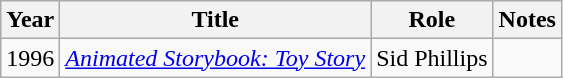<table class="wikitable sortable">
<tr>
<th>Year</th>
<th>Title</th>
<th>Role</th>
<th class="unsortable">Notes</th>
</tr>
<tr>
<td>1996</td>
<td><em><a href='#'>Animated Storybook: Toy Story</a></em></td>
<td>Sid Phillips</td>
<td></td>
</tr>
</table>
